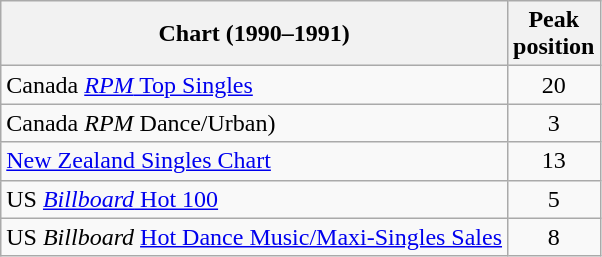<table class="wikitable sortable">
<tr>
<th>Chart (1990–1991)</th>
<th>Peak<br>position</th>
</tr>
<tr>
<td>Canada <a href='#'><em>RPM</em> Top Singles</a></td>
<td align = "center">20</td>
</tr>
<tr>
<td>Canada <em>RPM</em> Dance/Urban)</td>
<td align = "center">3</td>
</tr>
<tr>
<td><a href='#'>New Zealand Singles Chart</a></td>
<td align="center">13</td>
</tr>
<tr>
<td>US <a href='#'><em>Billboard</em> Hot 100</a></td>
<td align="center">5</td>
</tr>
<tr>
<td>US <em>Billboard</em> <a href='#'>Hot Dance Music/Maxi-Singles Sales</a></td>
<td align="center">8</td>
</tr>
</table>
